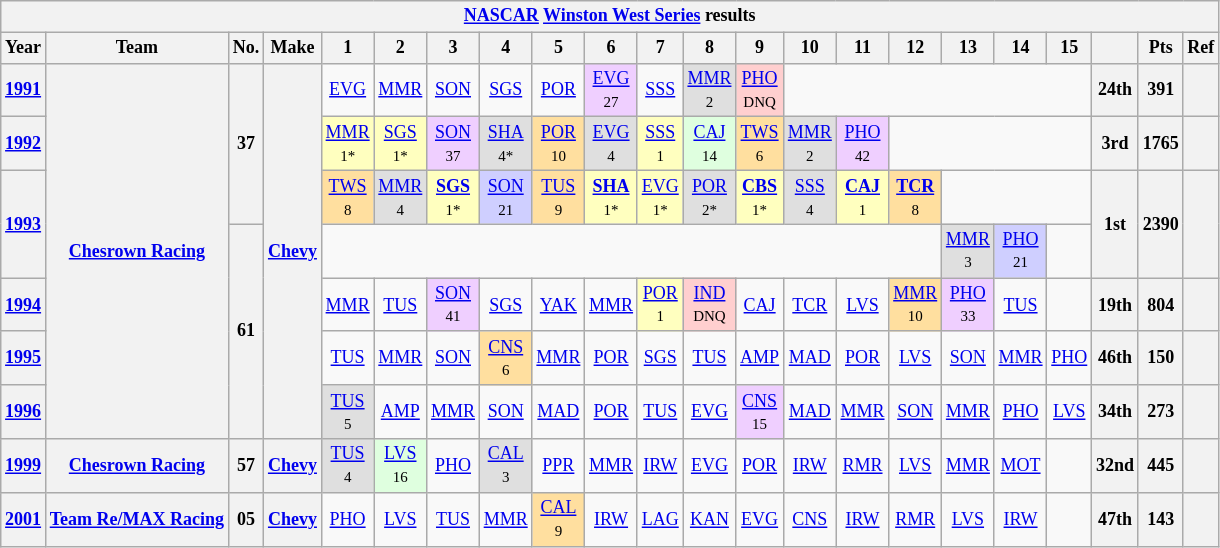<table class="wikitable" style="text-align:center; font-size:75%">
<tr>
<th colspan="22"><a href='#'>NASCAR</a> <a href='#'>Winston West Series</a> results</th>
</tr>
<tr>
<th>Year</th>
<th>Team</th>
<th>No.</th>
<th>Make</th>
<th>1</th>
<th>2</th>
<th>3</th>
<th>4</th>
<th>5</th>
<th>6</th>
<th>7</th>
<th>8</th>
<th>9</th>
<th>10</th>
<th>11</th>
<th>12</th>
<th>13</th>
<th>14</th>
<th>15</th>
<th></th>
<th>Pts</th>
<th>Ref</th>
</tr>
<tr>
<th><a href='#'>1991</a></th>
<th rowspan=7><a href='#'>Chesrown Racing</a></th>
<th rowspan=3>37</th>
<th rowspan=7><a href='#'>Chevy</a></th>
<td><a href='#'>EVG</a></td>
<td><a href='#'>MMR</a></td>
<td><a href='#'>SON</a></td>
<td><a href='#'>SGS</a></td>
<td><a href='#'>POR</a></td>
<td style="background:#EFCFFF;"><a href='#'>EVG</a> <br><small>27</small></td>
<td><a href='#'>SSS</a></td>
<td style="background:#DFDFDF;"><a href='#'>MMR</a> <br><small>2</small></td>
<td style="background:#FFCFCF;"><a href='#'>PHO</a> <br><small>DNQ</small></td>
<td colspan=6></td>
<th>24th</th>
<th>391</th>
<th></th>
</tr>
<tr>
<th><a href='#'>1992</a></th>
<td style="background:#FFFFBF;"><a href='#'>MMR</a> <br><small>1*</small></td>
<td style="background:#FFFFBF;"><a href='#'>SGS</a> <br><small>1*</small></td>
<td style="background:#EFCFFF;"><a href='#'>SON</a> <br><small>37</small></td>
<td style="background:#DFDFDF;"><a href='#'>SHA</a> <br><small>4*</small></td>
<td style="background:#FFDF9F;"><a href='#'>POR</a> <br><small>10</small></td>
<td style="background:#DFDFDF;"><a href='#'>EVG</a> <br><small>4</small></td>
<td style="background:#FFFFBF;"><a href='#'>SSS</a> <br><small>1</small></td>
<td style="background:#DFFFDF;"><a href='#'>CAJ</a> <br><small>14</small></td>
<td style="background:#FFDF9F;"><a href='#'>TWS</a> <br><small>6</small></td>
<td style="background:#DFDFDF;"><a href='#'>MMR</a> <br><small>2</small></td>
<td style="background:#EFCFFF;"><a href='#'>PHO</a> <br><small>42</small></td>
<td colspan=4></td>
<th>3rd</th>
<th>1765</th>
<th></th>
</tr>
<tr>
<th rowspan=2><a href='#'>1993</a></th>
<td style="background:#FFDF9F;"><a href='#'>TWS</a> <br><small>8</small></td>
<td style="background:#DFDFDF;"><a href='#'>MMR</a> <br><small>4</small></td>
<td style="background:#FFFFBF;"><strong><a href='#'>SGS</a></strong> <br><small>1*</small></td>
<td style="background:#CFCFFF;"><a href='#'>SON</a> <br><small>21</small></td>
<td style="background:#FFDF9F;"><a href='#'>TUS</a> <br><small>9</small></td>
<td style="background:#FFFFBF;"><strong><a href='#'>SHA</a></strong> <br><small>1*</small></td>
<td style="background:#FFFFBF;"><a href='#'>EVG</a> <br><small>1*</small></td>
<td style="background:#DFDFDF;"><a href='#'>POR</a> <br><small>2*</small></td>
<td style="background:#FFFFBF;"><strong><a href='#'>CBS</a></strong> <br><small>1*</small></td>
<td style="background:#DFDFDF;"><a href='#'>SSS</a> <br><small>4</small></td>
<td style="background:#FFFFBF;"><strong><a href='#'>CAJ</a></strong> <br><small>1</small></td>
<td style="background:#FFDF9F;"><strong><a href='#'>TCR</a></strong> <br><small>8</small></td>
<td colspan=3></td>
<th rowspan=2>1st</th>
<th rowspan=2>2390</th>
<th rowspan=2></th>
</tr>
<tr>
<th rowspan=4>61</th>
<td colspan=12></td>
<td style="background:#DFDFDF;"><a href='#'>MMR</a> <br><small>3</small></td>
<td style="background:#CFCFFF;"><a href='#'>PHO</a> <br><small>21</small></td>
<td></td>
</tr>
<tr>
<th><a href='#'>1994</a></th>
<td><a href='#'>MMR</a></td>
<td><a href='#'>TUS</a></td>
<td style="background:#EFCFFF;"><a href='#'>SON</a> <br><small>41</small></td>
<td><a href='#'>SGS</a></td>
<td><a href='#'>YAK</a></td>
<td><a href='#'>MMR</a></td>
<td style="background:#FFFFBF;"><a href='#'>POR</a> <br><small>1</small></td>
<td style="background:#FFCFCF;"><a href='#'>IND</a> <br><small>DNQ</small></td>
<td><a href='#'>CAJ</a></td>
<td><a href='#'>TCR</a></td>
<td><a href='#'>LVS</a></td>
<td style="background:#FFDF9F;"><a href='#'>MMR</a> <br><small>10</small></td>
<td style="background:#EFCFFF;"><a href='#'>PHO</a> <br><small>33</small></td>
<td><a href='#'>TUS</a></td>
<td></td>
<th>19th</th>
<th>804</th>
<th></th>
</tr>
<tr>
<th><a href='#'>1995</a></th>
<td><a href='#'>TUS</a></td>
<td><a href='#'>MMR</a></td>
<td><a href='#'>SON</a></td>
<td style="background:#FFDF9F;"><a href='#'>CNS</a> <br><small>6</small></td>
<td><a href='#'>MMR</a></td>
<td><a href='#'>POR</a></td>
<td><a href='#'>SGS</a></td>
<td><a href='#'>TUS</a></td>
<td><a href='#'>AMP</a></td>
<td><a href='#'>MAD</a></td>
<td><a href='#'>POR</a></td>
<td><a href='#'>LVS</a></td>
<td><a href='#'>SON</a></td>
<td><a href='#'>MMR</a></td>
<td><a href='#'>PHO</a></td>
<th>46th</th>
<th>150</th>
<th></th>
</tr>
<tr>
<th><a href='#'>1996</a></th>
<td style="background:#DFDFDF;"><a href='#'>TUS</a> <br><small>5</small></td>
<td><a href='#'>AMP</a></td>
<td><a href='#'>MMR</a></td>
<td><a href='#'>SON</a></td>
<td><a href='#'>MAD</a></td>
<td><a href='#'>POR</a></td>
<td><a href='#'>TUS</a></td>
<td><a href='#'>EVG</a></td>
<td style="background:#EFCFFF;"><a href='#'>CNS</a> <br><small>15</small></td>
<td><a href='#'>MAD</a></td>
<td><a href='#'>MMR</a></td>
<td><a href='#'>SON</a></td>
<td><a href='#'>MMR</a></td>
<td><a href='#'>PHO</a></td>
<td><a href='#'>LVS</a></td>
<th>34th</th>
<th>273</th>
<th></th>
</tr>
<tr>
<th><a href='#'>1999</a></th>
<th><a href='#'>Chesrown Racing</a></th>
<th>57</th>
<th><a href='#'>Chevy</a></th>
<td style="background:#DFDFDF;"><a href='#'>TUS</a> <br><small>4</small></td>
<td style="background:#DFFFDF;"><a href='#'>LVS</a> <br><small>16</small></td>
<td><a href='#'>PHO</a></td>
<td style="background:#DFDFDF;"><a href='#'>CAL</a> <br><small>3</small></td>
<td><a href='#'>PPR</a></td>
<td><a href='#'>MMR</a></td>
<td><a href='#'>IRW</a></td>
<td><a href='#'>EVG</a></td>
<td><a href='#'>POR</a></td>
<td><a href='#'>IRW</a></td>
<td><a href='#'>RMR</a></td>
<td><a href='#'>LVS</a></td>
<td><a href='#'>MMR</a></td>
<td><a href='#'>MOT</a></td>
<td></td>
<th>32nd</th>
<th>445</th>
<th></th>
</tr>
<tr>
<th><a href='#'>2001</a></th>
<th><a href='#'>Team Re/MAX Racing</a></th>
<th>05</th>
<th><a href='#'>Chevy</a></th>
<td><a href='#'>PHO</a></td>
<td><a href='#'>LVS</a></td>
<td><a href='#'>TUS</a></td>
<td><a href='#'>MMR</a></td>
<td style="background:#FFDF9F;"><a href='#'>CAL</a> <br><small>9</small></td>
<td><a href='#'>IRW</a></td>
<td><a href='#'>LAG</a></td>
<td><a href='#'>KAN</a></td>
<td><a href='#'>EVG</a></td>
<td><a href='#'>CNS</a></td>
<td><a href='#'>IRW</a></td>
<td><a href='#'>RMR</a></td>
<td><a href='#'>LVS</a></td>
<td><a href='#'>IRW</a></td>
<td></td>
<th>47th</th>
<th>143</th>
<th></th>
</tr>
</table>
